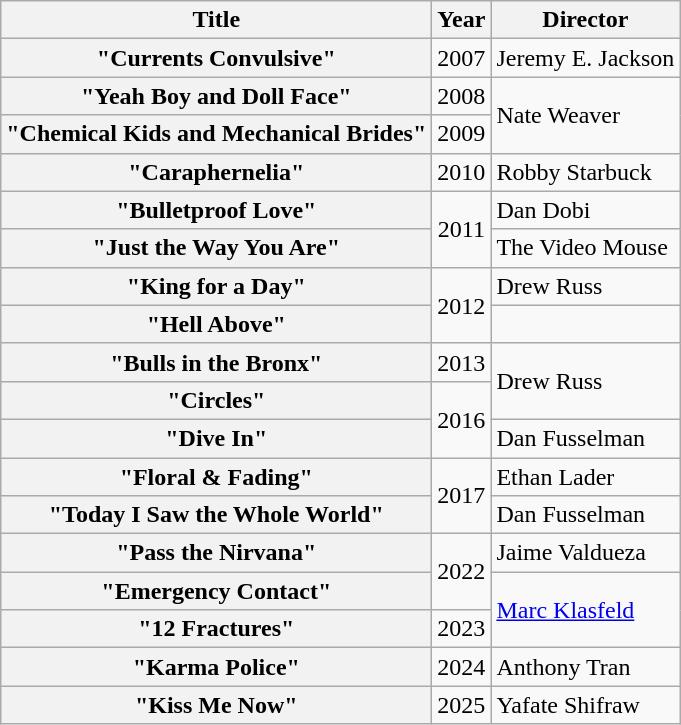<table class="wikitable plainrowheaders">
<tr>
<th scope=col>Title</th>
<th scope=col>Year</th>
<th scope=col>Director</th>
</tr>
<tr>
<th scope="row">"Currents Convulsive"</th>
<td style="text-align:center;">2007</td>
<td>Jeremy E. Jackson</td>
</tr>
<tr>
<th scope="row">"Yeah Boy and Doll Face"</th>
<td style="text-align:center;">2008</td>
<td rowspan="2">Nate Weaver</td>
</tr>
<tr>
<th scope="row">"Chemical Kids and Mechanical Brides"</th>
<td style="text-align:center;">2009</td>
</tr>
<tr>
<th scope="row">"Caraphernelia"</th>
<td style="text-align:center;">2010</td>
<td>Robby Starbuck</td>
</tr>
<tr>
<th scope="row">"Bulletproof Love"</th>
<td rowspan="2" style="text-align:center;">2011</td>
<td>Dan Dobi</td>
</tr>
<tr>
<th scope="row">"Just the Way You Are"</th>
<td>The Video Mouse</td>
</tr>
<tr>
<th scope="row">"King for a Day"</th>
<td rowspan="2" style="text-align:center;">2012</td>
<td>Drew Russ</td>
</tr>
<tr>
<th scope="row">"Hell Above"</th>
<td></td>
</tr>
<tr>
<th scope="row">"Bulls in the Bronx"</th>
<td style="text-align:center;">2013</td>
<td rowspan="2">Drew Russ</td>
</tr>
<tr>
<th scope="row">"Circles"</th>
<td rowspan="2" style="text-align:center;">2016</td>
</tr>
<tr>
<th scope="row">"Dive In"</th>
<td>Dan Fusselman</td>
</tr>
<tr>
<th scope="row">"Floral & Fading"</th>
<td rowspan="2" style="text-align:center;">2017</td>
<td>Ethan Lader</td>
</tr>
<tr>
<th scope="row">"Today I Saw the Whole World"</th>
<td>Dan Fusselman</td>
</tr>
<tr>
<th scope="row">"Pass the Nirvana"</th>
<td rowspan="2" style="text-align:center;">2022</td>
<td>Jaime Valdueza</td>
</tr>
<tr>
<th scope="row">"Emergency Contact"</th>
<td rowspan="2"><a href='#'>Marc Klasfeld</a></td>
</tr>
<tr>
<th scope="row">"12 Fractures"</th>
<td>2023</td>
</tr>
<tr>
<th scope="row">"Karma Police"</th>
<td>2024</td>
<td>Anthony Tran</td>
</tr>
<tr>
<th scope="row">"Kiss Me Now"</th>
<td rowspan="2" style="text-align:center;">2025</td>
<td>Yafate Shifraw</td>
</tr>
</table>
